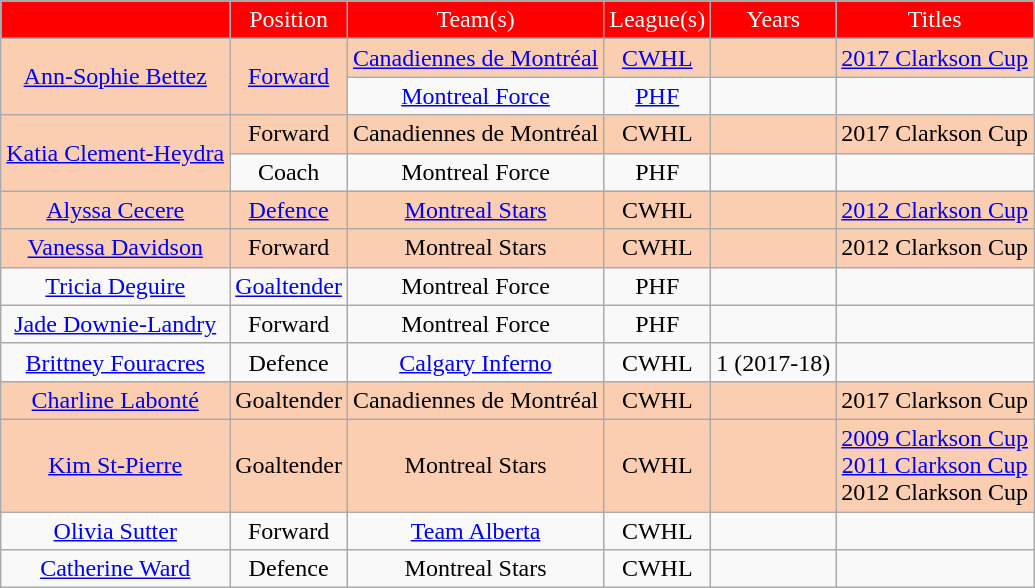<table class="wikitable" style="text-align:center">
<tr align="center"  style=" background:red;color:#FFFFFF;">
<td></td>
<td>Position</td>
<td>Team(s)</td>
<td>League(s)</td>
<td>Years</td>
<td>Titles</td>
</tr>
<tr bgcolor="FBCEB1">
<td rowspan="2"><a href='#'>Ann-Sophie Bettez</a></td>
<td rowspan="2"><a href='#'>Forward</a></td>
<td><a href='#'>Canadiennes de Montréal</a></td>
<td><a href='#'>CWHL</a></td>
<td></td>
<td><a href='#'>2017 Clarkson Cup</a></td>
</tr>
<tr bgcolor="">
<td><a href='#'>Montreal Force</a></td>
<td><a href='#'>PHF</a></td>
<td></td>
<td></td>
</tr>
<tr bgcolor="FBCEB1">
<td rowspan="2"><a href='#'>Katia Clement-Heydra</a></td>
<td>Forward</td>
<td>Canadiennes de Montréal</td>
<td>CWHL</td>
<td></td>
<td>2017 Clarkson Cup</td>
</tr>
<tr>
<td>Coach</td>
<td>Montreal Force</td>
<td>PHF</td>
<td></td>
<td></td>
</tr>
<tr bgcolor="FBCEB1">
<td><a href='#'>Alyssa Cecere</a></td>
<td><a href='#'>Defence</a></td>
<td><a href='#'>Montreal Stars</a></td>
<td>CWHL</td>
<td></td>
<td><a href='#'>2012 Clarkson Cup</a></td>
</tr>
<tr bgcolor="FBCEB1">
<td><a href='#'>Vanessa Davidson</a></td>
<td>Forward</td>
<td>Montreal Stars</td>
<td>CWHL</td>
<td></td>
<td>2012 Clarkson Cup</td>
</tr>
<tr align="center" bgcolor="">
<td><a href='#'>Tricia Deguire</a></td>
<td><a href='#'>Goaltender</a></td>
<td>Montreal Force</td>
<td>PHF</td>
<td></td>
<td></td>
</tr>
<tr align="center" bgcolor="">
<td><a href='#'>Jade Downie-Landry</a></td>
<td>Forward</td>
<td>Montreal Force</td>
<td>PHF</td>
<td></td>
<td></td>
</tr>
<tr align="center" bgcolor="">
<td><a href='#'>Brittney Fouracres</a></td>
<td>Defence</td>
<td><a href='#'>Calgary Inferno</a></td>
<td>CWHL</td>
<td>1 (2017-18)</td>
<td></td>
</tr>
<tr align="center" bgcolor="FBCEB1">
<td><a href='#'>Charline Labonté</a></td>
<td>Goaltender</td>
<td>Canadiennes de Montréal</td>
<td>CWHL</td>
<td></td>
<td>2017 Clarkson Cup</td>
</tr>
<tr bgcolor="FBCEB1">
<td><a href='#'>Kim St-Pierre</a></td>
<td>Goaltender</td>
<td>Montreal Stars</td>
<td>CWHL</td>
<td></td>
<td><a href='#'>2009 Clarkson Cup</a><br><a href='#'>2011 Clarkson Cup</a><br>2012 Clarkson Cup</td>
</tr>
<tr bgcolor="">
<td><a href='#'>Olivia Sutter</a></td>
<td>Forward</td>
<td><a href='#'>Team Alberta</a></td>
<td>CWHL</td>
<td></td>
<td></td>
</tr>
<tr>
<td><a href='#'>Catherine Ward</a></td>
<td>Defence</td>
<td>Montreal Stars</td>
<td>CWHL</td>
<td></td>
<td></td>
</tr>
</table>
